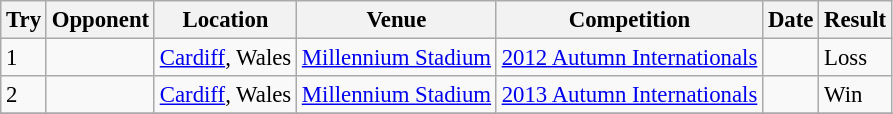<table class="wikitable sortable" style="font-size:95%">
<tr>
<th>Try</th>
<th>Opponent</th>
<th>Location</th>
<th>Venue</th>
<th>Competition</th>
<th>Date</th>
<th>Result</th>
</tr>
<tr>
<td>1</td>
<td></td>
<td><a href='#'>Cardiff</a>, Wales</td>
<td><a href='#'>Millennium Stadium</a></td>
<td><a href='#'>2012 Autumn Internationals</a></td>
<td></td>
<td>Loss</td>
</tr>
<tr>
<td>2</td>
<td></td>
<td><a href='#'>Cardiff</a>, Wales</td>
<td><a href='#'>Millennium Stadium</a></td>
<td><a href='#'>2013 Autumn Internationals</a></td>
<td></td>
<td>Win</td>
</tr>
<tr>
</tr>
</table>
